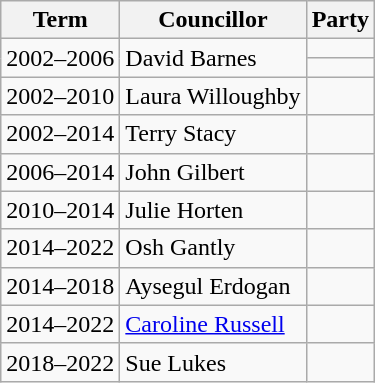<table class="wikitable">
<tr>
<th>Term</th>
<th>Councillor</th>
<th colspan=2>Party</th>
</tr>
<tr>
<td rowspan=2>2002–2006</td>
<td rowspan=2>David Barnes</td>
<td></td>
</tr>
<tr>
<td></td>
</tr>
<tr>
<td>2002–2010</td>
<td>Laura Willoughby</td>
<td></td>
</tr>
<tr>
<td>2002–2014</td>
<td>Terry Stacy</td>
<td></td>
</tr>
<tr>
<td>2006–2014</td>
<td>John Gilbert</td>
<td></td>
</tr>
<tr>
<td>2010–2014</td>
<td>Julie Horten</td>
<td></td>
</tr>
<tr>
<td>2014–2022</td>
<td>Osh Gantly</td>
<td></td>
</tr>
<tr>
<td>2014–2018</td>
<td>Aysegul Erdogan</td>
<td></td>
</tr>
<tr>
<td>2014–2022</td>
<td><a href='#'>Caroline Russell</a></td>
<td></td>
</tr>
<tr>
<td>2018–2022</td>
<td>Sue Lukes</td>
<td></td>
</tr>
</table>
